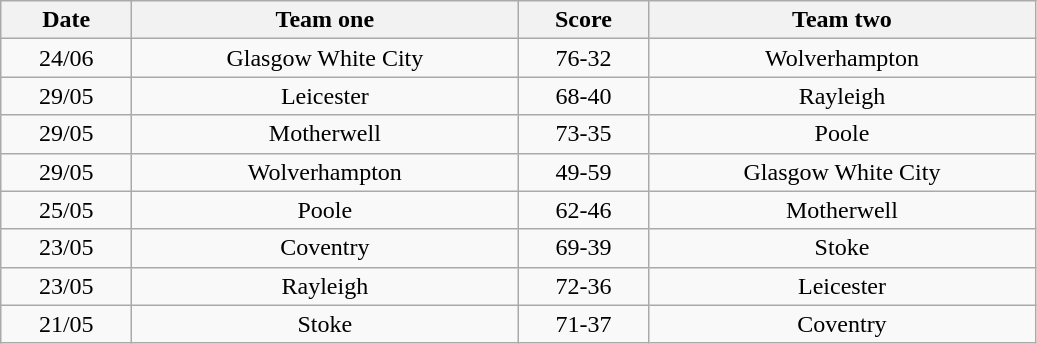<table class="wikitable" style="text-align: center">
<tr>
<th width=80>Date</th>
<th width=250>Team one</th>
<th width=80>Score</th>
<th width=250>Team two</th>
</tr>
<tr>
<td>24/06</td>
<td>Glasgow White City</td>
<td>76-32</td>
<td>Wolverhampton</td>
</tr>
<tr>
<td>29/05</td>
<td>Leicester</td>
<td>68-40</td>
<td>Rayleigh</td>
</tr>
<tr>
<td>29/05</td>
<td>Motherwell</td>
<td>73-35</td>
<td>Poole</td>
</tr>
<tr>
<td>29/05</td>
<td>Wolverhampton</td>
<td>49-59</td>
<td>Glasgow White City</td>
</tr>
<tr>
<td>25/05</td>
<td>Poole</td>
<td>62-46</td>
<td>Motherwell</td>
</tr>
<tr>
<td>23/05</td>
<td>Coventry</td>
<td>69-39</td>
<td>Stoke</td>
</tr>
<tr>
<td>23/05</td>
<td>Rayleigh</td>
<td>72-36</td>
<td>Leicester</td>
</tr>
<tr>
<td>21/05</td>
<td>Stoke</td>
<td>71-37</td>
<td>Coventry</td>
</tr>
</table>
